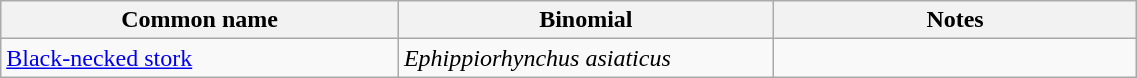<table style="width:60%;" class="wikitable">
<tr>
<th width=35%>Common name</th>
<th width=33%>Binomial</th>
<th width=32%>Notes</th>
</tr>
<tr>
<td><a href='#'>Black-necked stork</a></td>
<td><em>Ephippiorhynchus asiaticus</em></td>
<td></td>
</tr>
</table>
